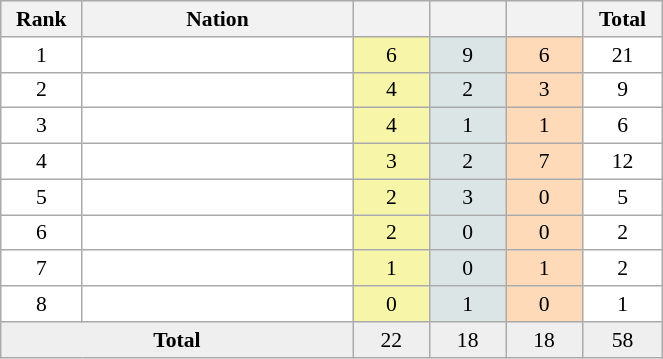<table class=wikitable width=35% cellspacing="1" cellpadding="3" style="border:1px solid #AAAAAA;font-size:90%">
<tr bgcolor="#EFEFEF">
<th width=50>Rank</th>
<th width=200>Nation</th>
<th width=50></th>
<th width=50></th>
<th width=50></th>
<th width=50>Total</th>
</tr>
<tr align="center" valign="top" bgcolor="#FFFFFF">
<td rowspan="1" valign="center">1</td>
<td align="left"></td>
<td style="background:#F7F6A8;">6</td>
<td style="background:#DCE5E5;">9</td>
<td style="background:#FFDAB9;">6</td>
<td>21</td>
</tr>
<tr align="center" valign="top" bgcolor="#FFFFFF">
<td rowspan="1" valign="center">2</td>
<td align="left"></td>
<td style="background:#F7F6A8;">4</td>
<td style="background:#DCE5E5;">2</td>
<td style="background:#FFDAB9;">3</td>
<td>9</td>
</tr>
<tr align="center" valign="top" bgcolor="#FFFFFF">
<td rowspan="1" valign="center">3</td>
<td align="left"></td>
<td style="background:#F7F6A8;">4</td>
<td style="background:#DCE5E5;">1</td>
<td style="background:#FFDAB9;">1</td>
<td>6</td>
</tr>
<tr align="center" valign="top" bgcolor="#FFFFFF">
<td rowspan="1" valign="center">4</td>
<td align="left"></td>
<td style="background:#F7F6A8;">3</td>
<td style="background:#DCE5E5;">2</td>
<td style="background:#FFDAB9;">7</td>
<td>12</td>
</tr>
<tr align="center" valign="top" bgcolor="#FFFFFF">
<td rowspan="1" valign="center">5</td>
<td align="left"></td>
<td style="background:#F7F6A8;">2</td>
<td style="background:#DCE5E5;">3</td>
<td style="background:#FFDAB9;">0</td>
<td>5</td>
</tr>
<tr align="center" valign="top" bgcolor="#FFFFFF">
<td rowspan="1" valign="center">6</td>
<td align="left"></td>
<td style="background:#F7F6A8;">2</td>
<td style="background:#DCE5E5;">0</td>
<td style="background:#FFDAB9;">0</td>
<td>2</td>
</tr>
<tr align="center" valign="top" bgcolor="#FFFFFF">
<td rowspan="1" valign="center">7</td>
<td align="left"></td>
<td style="background:#F7F6A8;">1</td>
<td style="background:#DCE5E5;">0</td>
<td style="background:#FFDAB9;">1</td>
<td>2</td>
</tr>
<tr align="center" valign="top" bgcolor="#FFFFFF">
<td rowspan="1" valign="center">8</td>
<td align="left"></td>
<td style="background:#F7F6A8;">0</td>
<td style="background:#DCE5E5;">1</td>
<td style="background:#FFDAB9;">0</td>
<td>1</td>
</tr>
<tr align="center" valign="top" bgcolor="#EFEFEF">
<td colspan="2" rowspan="1" valign="center"><strong>Total</strong></td>
<td>22</td>
<td>18</td>
<td>18</td>
<td>58</td>
</tr>
</table>
